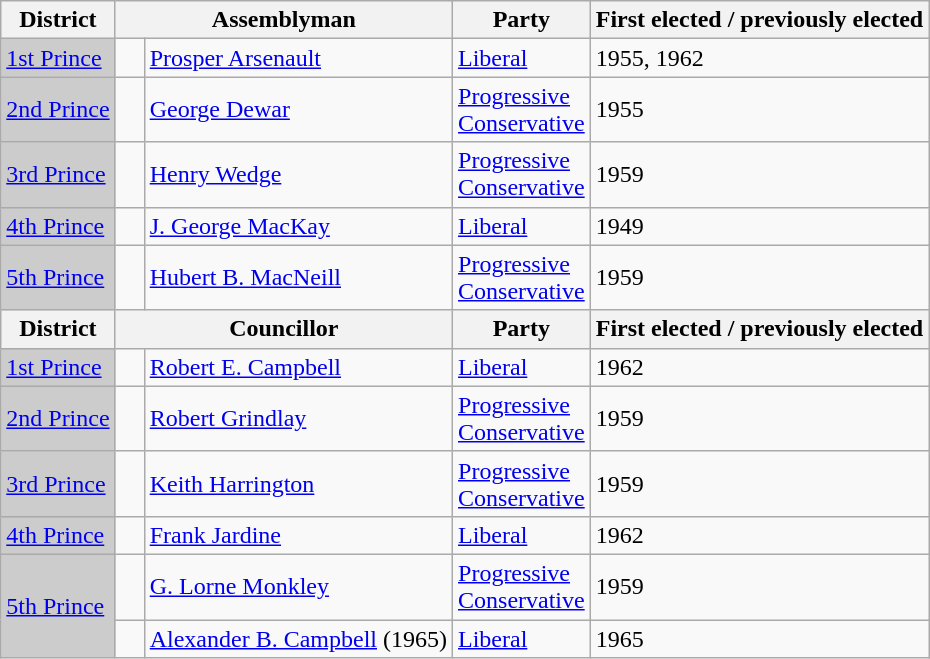<table class="wikitable sortable">
<tr>
<th>District</th>
<th colspan="2">Assemblyman</th>
<th>Party</th>
<th>First elected / previously elected</th>
</tr>
<tr>
<td bgcolor="CCCCCC"><a href='#'>1st Prince</a></td>
<td>   </td>
<td><a href='#'>Prosper Arsenault</a></td>
<td><a href='#'>Liberal</a></td>
<td>1955, 1962</td>
</tr>
<tr>
<td bgcolor="CCCCCC"><a href='#'>2nd Prince</a></td>
<td>   </td>
<td><a href='#'>George Dewar</a></td>
<td><a href='#'>Progressive <br> Conservative</a></td>
<td>1955</td>
</tr>
<tr>
<td bgcolor="CCCCCC"><a href='#'>3rd Prince</a></td>
<td>   </td>
<td><a href='#'>Henry Wedge</a></td>
<td><a href='#'>Progressive <br> Conservative</a></td>
<td>1959</td>
</tr>
<tr>
<td bgcolor="CCCCCC"><a href='#'>4th Prince</a></td>
<td>   </td>
<td><a href='#'>J. George MacKay</a></td>
<td><a href='#'>Liberal</a></td>
<td>1949</td>
</tr>
<tr>
<td bgcolor="CCCCCC"><a href='#'>5th Prince</a></td>
<td>   </td>
<td><a href='#'>Hubert B. MacNeill</a></td>
<td><a href='#'>Progressive <br> Conservative</a></td>
<td>1959</td>
</tr>
<tr>
<th>District</th>
<th colspan="2">Councillor</th>
<th>Party</th>
<th>First elected / previously elected</th>
</tr>
<tr>
<td bgcolor="CCCCCC"><a href='#'>1st Prince</a></td>
<td>   </td>
<td><a href='#'>Robert E. Campbell</a></td>
<td><a href='#'>Liberal</a></td>
<td>1962</td>
</tr>
<tr>
<td bgcolor="CCCCCC"><a href='#'>2nd Prince</a></td>
<td>   </td>
<td><a href='#'>Robert Grindlay</a></td>
<td><a href='#'>Progressive <br> Conservative</a></td>
<td>1959</td>
</tr>
<tr>
<td bgcolor="CCCCCC"><a href='#'>3rd Prince</a></td>
<td>   </td>
<td><a href='#'>Keith Harrington</a></td>
<td><a href='#'>Progressive <br> Conservative</a></td>
<td>1959</td>
</tr>
<tr>
<td bgcolor="CCCCCC"><a href='#'>4th Prince</a></td>
<td>    <br></td>
<td><a href='#'>Frank Jardine</a></td>
<td><a href='#'>Liberal</a></td>
<td>1962</td>
</tr>
<tr>
<td rowspan=2 bgcolor="CCCCCC"><a href='#'>5th Prince</a></td>
<td>   </td>
<td><a href='#'>G. Lorne Monkley</a></td>
<td><a href='#'>Progressive <br> Conservative</a></td>
<td>1959</td>
</tr>
<tr>
<td> </td>
<td><a href='#'>Alexander B. Campbell</a> (1965)</td>
<td><a href='#'>Liberal</a></td>
<td>1965</td>
</tr>
</table>
